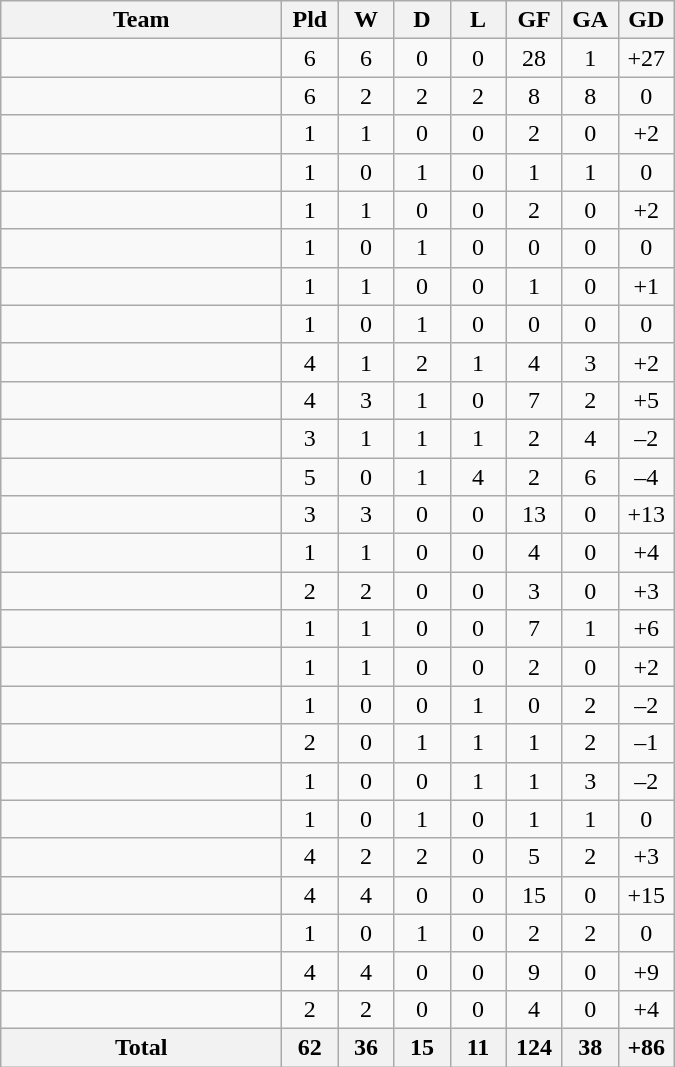<table class="wikitable sortable" style="text-align: center;">
<tr>
<th width=180>Team</th>
<th width=30>Pld</th>
<th width=30>W</th>
<th width=30>D</th>
<th width=30>L</th>
<th width=30>GF</th>
<th width=30>GA</th>
<th width=30>GD</th>
</tr>
<tr>
<td align="left"></td>
<td>6</td>
<td>6</td>
<td>0</td>
<td>0</td>
<td>28</td>
<td>1</td>
<td>+27</td>
</tr>
<tr>
<td align="left"></td>
<td>6</td>
<td>2</td>
<td>2</td>
<td>2</td>
<td>8</td>
<td>8</td>
<td>0</td>
</tr>
<tr>
<td align="left"></td>
<td>1</td>
<td>1</td>
<td>0</td>
<td>0</td>
<td>2</td>
<td>0</td>
<td>+2</td>
</tr>
<tr>
<td align="left"></td>
<td>1</td>
<td>0</td>
<td>1</td>
<td>0</td>
<td>1</td>
<td>1</td>
<td>0</td>
</tr>
<tr>
<td align="left"></td>
<td>1</td>
<td>1</td>
<td>0</td>
<td>0</td>
<td>2</td>
<td>0</td>
<td>+2</td>
</tr>
<tr>
<td align="left"></td>
<td>1</td>
<td>0</td>
<td>1</td>
<td>0</td>
<td>0</td>
<td>0</td>
<td>0</td>
</tr>
<tr>
<td align="left"></td>
<td>1</td>
<td>1</td>
<td>0</td>
<td>0</td>
<td>1</td>
<td>0</td>
<td>+1</td>
</tr>
<tr>
<td align="left"></td>
<td>1</td>
<td>0</td>
<td>1</td>
<td>0</td>
<td>0</td>
<td>0</td>
<td>0</td>
</tr>
<tr>
<td align="left"></td>
<td>4</td>
<td>1</td>
<td>2</td>
<td>1</td>
<td>4</td>
<td>3</td>
<td>+2</td>
</tr>
<tr>
<td align="left"></td>
<td>4</td>
<td>3</td>
<td>1</td>
<td>0</td>
<td>7</td>
<td>2</td>
<td>+5</td>
</tr>
<tr>
<td align="left"></td>
<td>3</td>
<td>1</td>
<td>1</td>
<td>1</td>
<td>2</td>
<td>4</td>
<td>–2</td>
</tr>
<tr>
<td align="left"></td>
<td>5</td>
<td>0</td>
<td>1</td>
<td>4</td>
<td>2</td>
<td>6</td>
<td>–4</td>
</tr>
<tr>
<td align="left"></td>
<td>3</td>
<td>3</td>
<td>0</td>
<td>0</td>
<td>13</td>
<td>0</td>
<td>+13</td>
</tr>
<tr>
<td align="left"></td>
<td>1</td>
<td>1</td>
<td>0</td>
<td>0</td>
<td>4</td>
<td>0</td>
<td>+4</td>
</tr>
<tr>
<td align="left"></td>
<td>2</td>
<td>2</td>
<td>0</td>
<td>0</td>
<td>3</td>
<td>0</td>
<td>+3</td>
</tr>
<tr>
<td align="left"></td>
<td>1</td>
<td>1</td>
<td>0</td>
<td>0</td>
<td>7</td>
<td>1</td>
<td>+6</td>
</tr>
<tr>
<td align="left"></td>
<td>1</td>
<td>1</td>
<td>0</td>
<td>0</td>
<td>2</td>
<td>0</td>
<td>+2</td>
</tr>
<tr>
<td align="left"></td>
<td>1</td>
<td>0</td>
<td>0</td>
<td>1</td>
<td>0</td>
<td>2</td>
<td>–2</td>
</tr>
<tr>
<td align="left"></td>
<td>2</td>
<td>0</td>
<td>1</td>
<td>1</td>
<td>1</td>
<td>2</td>
<td>–1</td>
</tr>
<tr>
<td align="left"></td>
<td>1</td>
<td>0</td>
<td>0</td>
<td>1</td>
<td>1</td>
<td>3</td>
<td>–2</td>
</tr>
<tr>
<td align="left"></td>
<td>1</td>
<td>0</td>
<td>1</td>
<td>0</td>
<td>1</td>
<td>1</td>
<td>0</td>
</tr>
<tr>
<td align="left"></td>
<td>4</td>
<td>2</td>
<td>2</td>
<td>0</td>
<td>5</td>
<td>2</td>
<td>+3</td>
</tr>
<tr>
<td align="left"></td>
<td>4</td>
<td>4</td>
<td>0</td>
<td>0</td>
<td>15</td>
<td>0</td>
<td>+15</td>
</tr>
<tr>
<td align="left"></td>
<td>1</td>
<td>0</td>
<td>1</td>
<td>0</td>
<td>2</td>
<td>2</td>
<td>0</td>
</tr>
<tr>
<td align="left"></td>
<td>4</td>
<td>4</td>
<td>0</td>
<td>0</td>
<td>9</td>
<td>0</td>
<td>+9</td>
</tr>
<tr>
<td align="left"></td>
<td>2</td>
<td>2</td>
<td>0</td>
<td>0</td>
<td>4</td>
<td>0</td>
<td>+4</td>
</tr>
<tr>
<th>Total</th>
<th>62</th>
<th>36</th>
<th>15</th>
<th>11</th>
<th>124</th>
<th>38</th>
<th>+86</th>
</tr>
</table>
